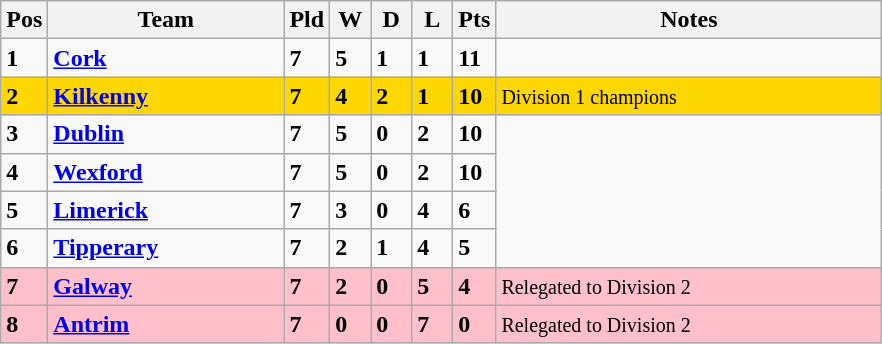<table class="wikitable" style="text-align: centre;">
<tr>
<th width=20>Pos</th>
<th width=150>Team</th>
<th width=20>Pld</th>
<th width=20>W</th>
<th width=20>D</th>
<th width=20>L</th>
<th width=20>Pts</th>
<th width=250>Notes</th>
</tr>
<tr style>
<td><strong>1</strong></td>
<td align=left><strong> <a href='#'>Cork</a> </strong></td>
<td><strong>7</strong></td>
<td><strong>5</strong></td>
<td><strong>1</strong></td>
<td><strong>1</strong></td>
<td><strong>11</strong></td>
</tr>
<tr style="background:gold;">
<td><strong>2</strong></td>
<td align=left><strong> <a href='#'>Kilkenny</a> </strong></td>
<td><strong>7</strong></td>
<td><strong>4</strong></td>
<td><strong>2</strong></td>
<td><strong>1</strong></td>
<td><strong>10</strong></td>
<td><small> Division 1 champions</small></td>
</tr>
<tr style>
<td><strong>3</strong></td>
<td align=left><strong> <a href='#'>Dublin</a> </strong></td>
<td><strong>7</strong></td>
<td><strong>5</strong></td>
<td><strong>0</strong></td>
<td><strong>2</strong></td>
<td><strong>10</strong></td>
</tr>
<tr style>
<td><strong>4</strong></td>
<td align=left><strong> <a href='#'>Wexford</a> </strong></td>
<td><strong>7</strong></td>
<td><strong>5</strong></td>
<td><strong>0</strong></td>
<td><strong>2</strong></td>
<td><strong>10</strong></td>
</tr>
<tr style>
<td><strong>5</strong></td>
<td align=left><strong> <a href='#'>Limerick</a> </strong></td>
<td><strong>7</strong></td>
<td><strong>3</strong></td>
<td><strong>0</strong></td>
<td><strong>4</strong></td>
<td><strong>6</strong></td>
</tr>
<tr style>
<td><strong>6</strong></td>
<td align=left><strong> <a href='#'>Tipperary</a> </strong></td>
<td><strong>7</strong></td>
<td><strong>2</strong></td>
<td><strong>1</strong></td>
<td><strong>4</strong></td>
<td><strong>5</strong></td>
</tr>
<tr style="background:#FFC0CB;">
<td><strong>7</strong></td>
<td align=left><strong> <a href='#'>Galway</a> </strong></td>
<td><strong>7</strong></td>
<td><strong>2</strong></td>
<td><strong>0</strong></td>
<td><strong>5</strong></td>
<td><strong>4</strong></td>
<td><small> Relegated to Division 2</small></td>
</tr>
<tr style="background:#FFC0CB;">
<td><strong>8</strong></td>
<td align=left><strong> <a href='#'>Antrim</a> </strong></td>
<td><strong>7</strong></td>
<td><strong>0</strong></td>
<td><strong>0</strong></td>
<td><strong>7</strong></td>
<td><strong>0</strong></td>
<td><small> Relegated to Division 2</small></td>
</tr>
</table>
